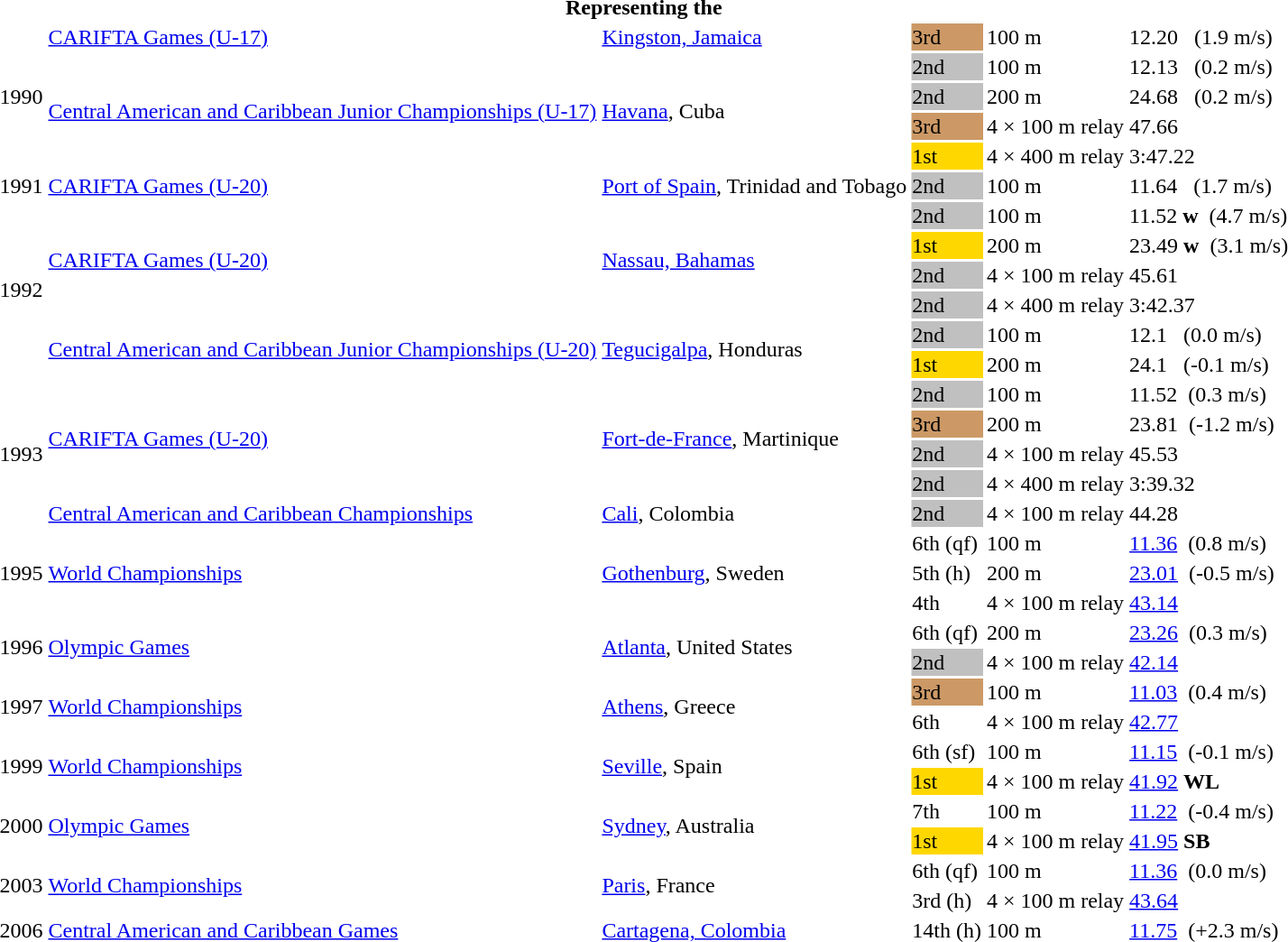<table>
<tr>
<th colspan="6">Representing the </th>
</tr>
<tr>
<td rowspan = "5">1990</td>
<td><a href='#'>CARIFTA Games (U-17)</a></td>
<td><a href='#'>Kingston, Jamaica</a></td>
<td bgcolor=cc9966>3rd</td>
<td>100 m</td>
<td>12.20   (1.9 m/s)</td>
</tr>
<tr>
<td rowspan = "4"><a href='#'>Central American and Caribbean Junior Championships (U-17)</a></td>
<td rowspan = "4"><a href='#'>Havana</a>, Cuba</td>
<td bgcolor=silver>2nd</td>
<td>100 m</td>
<td>12.13   (0.2 m/s)</td>
</tr>
<tr>
<td bgcolor=silver>2nd</td>
<td>200 m</td>
<td>24.68   (0.2 m/s)</td>
</tr>
<tr>
<td bgcolor=cc9966>3rd</td>
<td>4 × 100 m relay</td>
<td>47.66</td>
</tr>
<tr>
<td bgcolor=gold>1st</td>
<td>4 × 400 m relay</td>
<td>3:47.22</td>
</tr>
<tr>
<td>1991</td>
<td><a href='#'>CARIFTA Games (U-20)</a></td>
<td><a href='#'>Port of Spain</a>, Trinidad and Tobago</td>
<td bgcolor=silver>2nd</td>
<td>100 m</td>
<td>11.64   (1.7 m/s)</td>
</tr>
<tr>
<td rowspan = "6">1992</td>
<td rowspan = "4"><a href='#'>CARIFTA Games (U-20)</a></td>
<td rowspan = "4"><a href='#'>Nassau, Bahamas</a></td>
<td bgcolor=silver>2nd</td>
<td>100 m</td>
<td>11.52 <strong>w</strong>  (4.7 m/s)</td>
</tr>
<tr>
<td bgcolor=gold>1st</td>
<td>200 m</td>
<td>23.49 <strong>w</strong>  (3.1 m/s)</td>
</tr>
<tr>
<td bgcolor=silver>2nd</td>
<td>4 × 100 m relay</td>
<td>45.61</td>
</tr>
<tr>
<td bgcolor=silver>2nd</td>
<td>4 × 400 m relay</td>
<td>3:42.37</td>
</tr>
<tr>
<td rowspan = "2"><a href='#'>Central American and Caribbean Junior Championships (U-20)</a></td>
<td rowspan = "2"><a href='#'>Tegucigalpa</a>, Honduras</td>
<td bgcolor=silver>2nd</td>
<td>100 m</td>
<td>12.1   (0.0 m/s)</td>
</tr>
<tr>
<td bgcolor=gold>1st</td>
<td>200 m</td>
<td>24.1   (-0.1 m/s)</td>
</tr>
<tr>
<td rowspan = "5">1993</td>
<td rowspan = "4"><a href='#'>CARIFTA Games (U-20)</a></td>
<td rowspan = "4"><a href='#'>Fort-de-France</a>, Martinique</td>
<td bgcolor=silver>2nd</td>
<td>100 m</td>
<td>11.52  (0.3 m/s)</td>
</tr>
<tr>
<td bgcolor=cc9966>3rd</td>
<td>200 m</td>
<td>23.81  (-1.2 m/s)</td>
</tr>
<tr>
<td bgcolor=silver>2nd</td>
<td>4 × 100 m relay</td>
<td>45.53</td>
</tr>
<tr>
<td bgcolor=silver>2nd</td>
<td>4 × 400 m relay</td>
<td>3:39.32</td>
</tr>
<tr>
<td><a href='#'>Central American and Caribbean Championships</a></td>
<td><a href='#'>Cali</a>, Colombia</td>
<td bgcolor=silver>2nd</td>
<td>4 × 100 m relay</td>
<td>44.28</td>
</tr>
<tr>
<td rowspan = "3">1995</td>
<td rowspan = "3"><a href='#'>World Championships</a></td>
<td rowspan = "3"><a href='#'>Gothenburg</a>, Sweden</td>
<td>6th (qf)</td>
<td>100 m</td>
<td><a href='#'>11.36</a>  (0.8 m/s)</td>
</tr>
<tr>
<td>5th (h)</td>
<td>200 m</td>
<td><a href='#'>23.01</a>  (-0.5 m/s)</td>
</tr>
<tr>
<td>4th</td>
<td>4 × 100 m relay</td>
<td><a href='#'>43.14</a></td>
</tr>
<tr>
<td rowspan = "2">1996</td>
<td rowspan = "2"><a href='#'>Olympic Games</a></td>
<td rowspan = "2"><a href='#'>Atlanta</a>, United States</td>
<td>6th (qf)</td>
<td>200 m</td>
<td><a href='#'>23.26</a>  (0.3 m/s)</td>
</tr>
<tr>
<td bgcolor=silver>2nd</td>
<td>4 × 100 m relay</td>
<td><a href='#'>42.14</a></td>
</tr>
<tr>
<td rowspan = "2">1997</td>
<td rowspan = "2"><a href='#'>World Championships</a></td>
<td rowspan = "2"><a href='#'>Athens</a>, Greece</td>
<td bgcolor=cc9966>3rd</td>
<td>100 m</td>
<td><a href='#'>11.03</a>  (0.4 m/s)</td>
</tr>
<tr>
<td>6th</td>
<td>4 × 100 m relay</td>
<td><a href='#'>42.77</a></td>
</tr>
<tr>
<td rowspan = "2">1999</td>
<td rowspan = "2"><a href='#'>World Championships</a></td>
<td rowspan = "2"><a href='#'>Seville</a>, Spain</td>
<td>6th (sf)</td>
<td>100 m</td>
<td><a href='#'>11.15</a>  (-0.1 m/s)</td>
</tr>
<tr>
<td bgcolor=gold>1st</td>
<td>4 × 100 m relay</td>
<td><a href='#'>41.92</a> <strong>WL</strong></td>
</tr>
<tr>
<td rowspan = "2">2000</td>
<td rowspan = "2"><a href='#'>Olympic Games</a></td>
<td rowspan = "2"><a href='#'>Sydney</a>, Australia</td>
<td>7th</td>
<td>100 m</td>
<td><a href='#'>11.22</a>  (-0.4 m/s)</td>
</tr>
<tr>
<td bgcolor=gold>1st</td>
<td>4 × 100 m relay</td>
<td><a href='#'>41.95</a> <strong>SB</strong></td>
</tr>
<tr>
<td rowspan = "2">2003</td>
<td rowspan = "2"><a href='#'>World Championships</a></td>
<td rowspan = "2"><a href='#'>Paris</a>, France</td>
<td>6th (qf)</td>
<td>100 m</td>
<td><a href='#'>11.36</a>  (0.0 m/s)</td>
</tr>
<tr>
<td>3rd (h)</td>
<td>4 × 100 m relay</td>
<td><a href='#'>43.64</a></td>
</tr>
<tr>
<td>2006</td>
<td><a href='#'>Central American and Caribbean Games</a></td>
<td><a href='#'>Cartagena, Colombia</a></td>
<td>14th (h)</td>
<td>100 m</td>
<td><a href='#'>11.75</a>  (+2.3 m/s)</td>
</tr>
</table>
